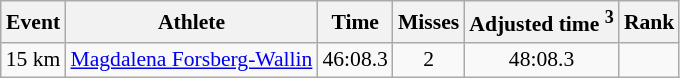<table class="wikitable" style="font-size:90%">
<tr>
<th>Event</th>
<th>Athlete</th>
<th>Time</th>
<th>Misses</th>
<th>Adjusted time <sup>3</sup></th>
<th>Rank</th>
</tr>
<tr>
<td>15 km</td>
<td><a href='#'>Magdalena Forsberg-Wallin</a></td>
<td align="center">46:08.3</td>
<td align="center">2</td>
<td align="center">48:08.3</td>
<td align="center"></td>
</tr>
</table>
